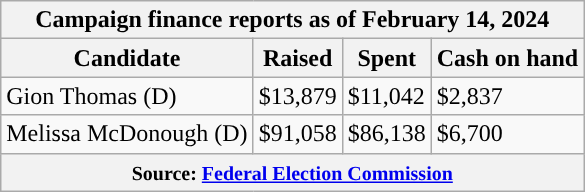<table class="wikitable sortable">
<tr>
<th colspan=4>Campaign finance reports as of February 14, 2024</th>
</tr>
<tr style="text-align:center;">
<th>Candidate</th>
<th>Raised</th>
<th>Spent</th>
<th>Cash on hand</th>
</tr>
<tr>
<td style="color:black;background-color:">Gion Thomas (D)</td>
<td>$13,879</td>
<td>$11,042</td>
<td>$2,837</td>
</tr>
<tr>
<td style="color:black;background-color:">Melissa McDonough (D)</td>
<td>$91,058</td>
<td>$86,138</td>
<td>$6,700</td>
</tr>
<tr>
<th colspan="4"><small>Source: <a href='#'>Federal Election Commission</a></small></th>
</tr>
</table>
